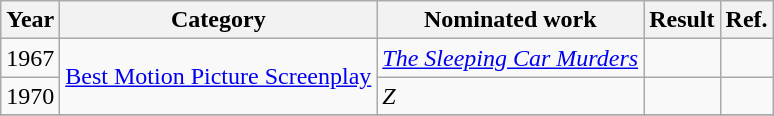<table class="wikitable sortable">
<tr>
<th>Year</th>
<th>Category</th>
<th>Nominated work</th>
<th>Result</th>
<th>Ref.</th>
</tr>
<tr>
<td>1967</td>
<td rowspan="2"><a href='#'>Best Motion Picture Screenplay</a></td>
<td><em><a href='#'>The Sleeping Car Murders</a></em></td>
<td></td>
<td></td>
</tr>
<tr>
<td>1970</td>
<td><em>Z</em></td>
<td></td>
<td></td>
</tr>
<tr>
</tr>
</table>
